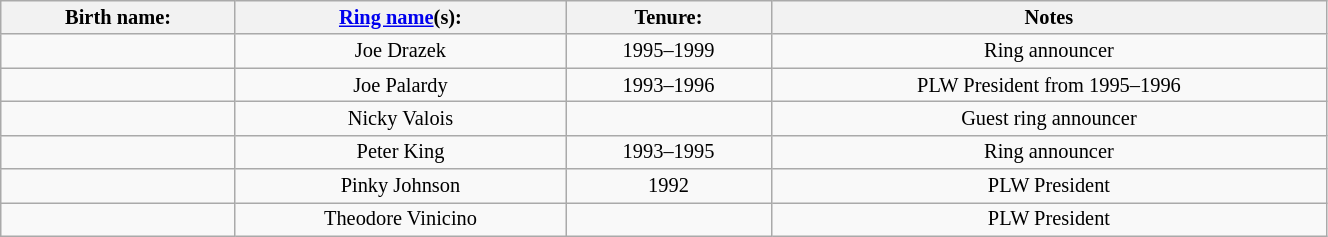<table class="sortable wikitable" style="font-size:85%; text-align:center; width:70%;">
<tr>
<th>Birth name:</th>
<th><a href='#'>Ring name</a>(s):</th>
<th>Tenure:</th>
<th>Notes</th>
</tr>
<tr>
<td></td>
<td>Joe Drazek</td>
<td sort>1995–1999</td>
<td>Ring announcer</td>
</tr>
<tr>
<td></td>
<td>Joe Palardy</td>
<td sort>1993–1996</td>
<td>PLW President from 1995–1996</td>
</tr>
<tr>
<td></td>
<td>Nicky Valois</td>
<td sort></td>
<td>Guest ring announcer</td>
</tr>
<tr>
<td></td>
<td>Peter King</td>
<td sort>1993–1995</td>
<td>Ring announcer</td>
</tr>
<tr>
<td></td>
<td>Pinky Johnson</td>
<td sort>1992</td>
<td>PLW President</td>
</tr>
<tr>
<td></td>
<td>Theodore Vinicino</td>
<td sort></td>
<td>PLW President</td>
</tr>
</table>
